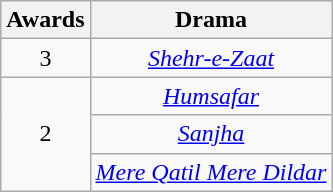<table class="wikitable" style="text-align:center">
<tr>
<th scope="col">Awards</th>
<th scope="col">Drama</th>
</tr>
<tr>
<td rowspan=1>3</td>
<td><em><a href='#'>Shehr-e-Zaat</a></em></td>
</tr>
<tr>
<td rowspan=3>2</td>
<td><em><a href='#'>Humsafar</a></em></td>
</tr>
<tr>
<td><em><a href='#'>Sanjha</a></em></td>
</tr>
<tr>
<td><em><a href='#'>Mere Qatil Mere Dildar</a></em></td>
</tr>
</table>
